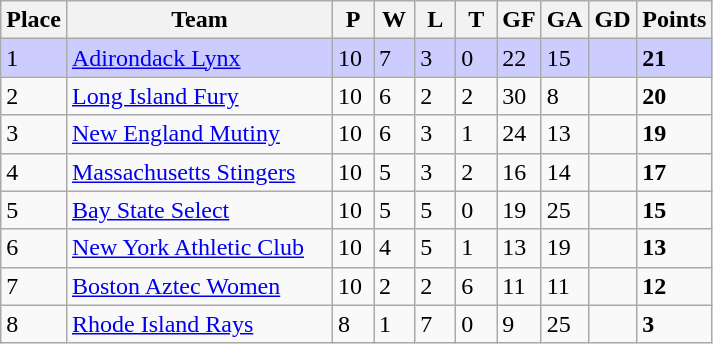<table class="wikitable">
<tr>
<th>Place</th>
<th width="170">Team</th>
<th width="20">P</th>
<th width="20">W</th>
<th width="20">L</th>
<th width="20">T</th>
<th width="20">GF</th>
<th width="20">GA</th>
<th width="25">GD</th>
<th>Points</th>
</tr>
<tr bgcolor=#ccccff>
<td>1</td>
<td><a href='#'>Adirondack Lynx</a></td>
<td>10</td>
<td>7</td>
<td>3</td>
<td>0</td>
<td>22</td>
<td>15</td>
<td></td>
<td><strong>21</strong></td>
</tr>
<tr>
<td>2</td>
<td><a href='#'>Long Island Fury</a></td>
<td>10</td>
<td>6</td>
<td>2</td>
<td>2</td>
<td>30</td>
<td>8</td>
<td></td>
<td><strong>20</strong></td>
</tr>
<tr>
<td>3</td>
<td><a href='#'>New England Mutiny</a></td>
<td>10</td>
<td>6</td>
<td>3</td>
<td>1</td>
<td>24</td>
<td>13</td>
<td></td>
<td><strong>19</strong></td>
</tr>
<tr>
<td>4</td>
<td><a href='#'>Massachusetts Stingers</a></td>
<td>10</td>
<td>5</td>
<td>3</td>
<td>2</td>
<td>16</td>
<td>14</td>
<td></td>
<td><strong>17</strong></td>
</tr>
<tr>
<td>5</td>
<td><a href='#'>Bay State Select</a></td>
<td>10</td>
<td>5</td>
<td>5</td>
<td>0</td>
<td>19</td>
<td>25</td>
<td></td>
<td><strong>15</strong></td>
</tr>
<tr>
<td>6</td>
<td><a href='#'>New York Athletic Club</a></td>
<td>10</td>
<td>4</td>
<td>5</td>
<td>1</td>
<td>13</td>
<td>19</td>
<td></td>
<td><strong>13</strong></td>
</tr>
<tr>
<td>7</td>
<td><a href='#'>Boston Aztec Women</a></td>
<td>10</td>
<td>2</td>
<td>2</td>
<td>6</td>
<td>11</td>
<td>11</td>
<td></td>
<td><strong>12</strong></td>
</tr>
<tr>
<td>8</td>
<td><a href='#'>Rhode Island Rays</a></td>
<td>8</td>
<td>1</td>
<td>7</td>
<td>0</td>
<td>9</td>
<td>25</td>
<td></td>
<td><strong>3</strong></td>
</tr>
</table>
